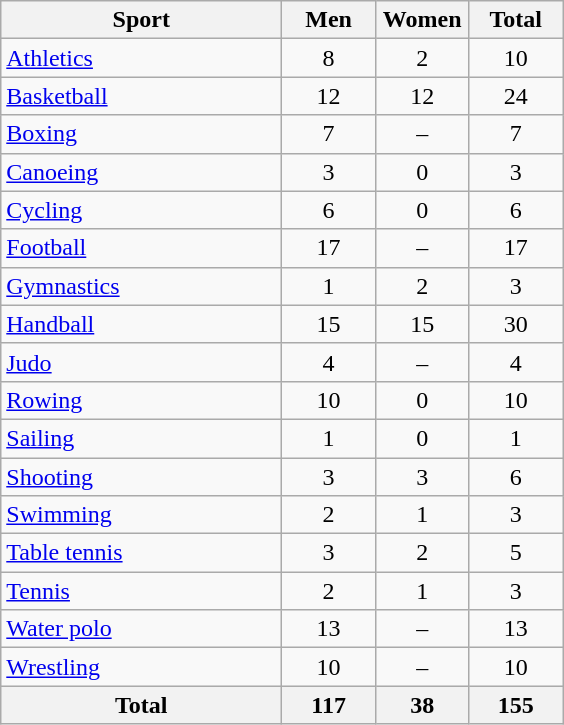<table class="wikitable sortable" style="text-align:center;">
<tr>
<th width=180>Sport</th>
<th width=55>Men</th>
<th width=55>Women</th>
<th width=55>Total</th>
</tr>
<tr>
<td align=left><a href='#'>Athletics</a></td>
<td>8</td>
<td>2</td>
<td>10</td>
</tr>
<tr>
<td align=left><a href='#'>Basketball</a></td>
<td>12</td>
<td>12</td>
<td>24</td>
</tr>
<tr>
<td align=left><a href='#'>Boxing</a></td>
<td>7</td>
<td>–</td>
<td>7</td>
</tr>
<tr>
<td align=left><a href='#'>Canoeing</a></td>
<td>3</td>
<td>0</td>
<td>3</td>
</tr>
<tr>
<td align=left><a href='#'>Cycling</a></td>
<td>6</td>
<td>0</td>
<td>6</td>
</tr>
<tr>
<td align=left><a href='#'>Football</a></td>
<td>17</td>
<td>–</td>
<td>17</td>
</tr>
<tr>
<td align=left><a href='#'>Gymnastics</a></td>
<td>1</td>
<td>2</td>
<td>3</td>
</tr>
<tr>
<td align=left><a href='#'>Handball</a></td>
<td>15</td>
<td>15</td>
<td>30</td>
</tr>
<tr>
<td align=left><a href='#'>Judo</a></td>
<td>4</td>
<td>–</td>
<td>4</td>
</tr>
<tr>
<td align=left><a href='#'>Rowing</a></td>
<td>10</td>
<td>0</td>
<td>10</td>
</tr>
<tr>
<td align=left><a href='#'>Sailing</a></td>
<td>1</td>
<td>0</td>
<td>1</td>
</tr>
<tr>
<td align=left><a href='#'>Shooting</a></td>
<td>3</td>
<td>3</td>
<td>6</td>
</tr>
<tr>
<td align=left><a href='#'>Swimming</a></td>
<td>2</td>
<td>1</td>
<td>3</td>
</tr>
<tr>
<td align=left><a href='#'>Table tennis</a></td>
<td>3</td>
<td>2</td>
<td>5</td>
</tr>
<tr>
<td align=left><a href='#'>Tennis</a></td>
<td>2</td>
<td>1</td>
<td>3</td>
</tr>
<tr>
<td align=left><a href='#'>Water polo</a></td>
<td>13</td>
<td>–</td>
<td>13</td>
</tr>
<tr>
<td align=left><a href='#'>Wrestling</a></td>
<td>10</td>
<td>–</td>
<td>10</td>
</tr>
<tr>
<th>Total</th>
<th>117</th>
<th>38</th>
<th>155</th>
</tr>
</table>
